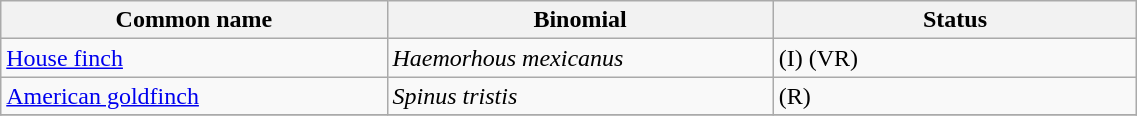<table width=60% class="wikitable">
<tr>
<th width=34%>Common name</th>
<th width=34%>Binomial</th>
<th width=32%>Status</th>
</tr>
<tr>
<td><a href='#'>House finch</a></td>
<td><em>Haemorhous mexicanus</em></td>
<td>(I) (VR)</td>
</tr>
<tr>
<td><a href='#'>American goldfinch</a></td>
<td><em>Spinus tristis</em></td>
<td>(R)</td>
</tr>
<tr>
</tr>
</table>
